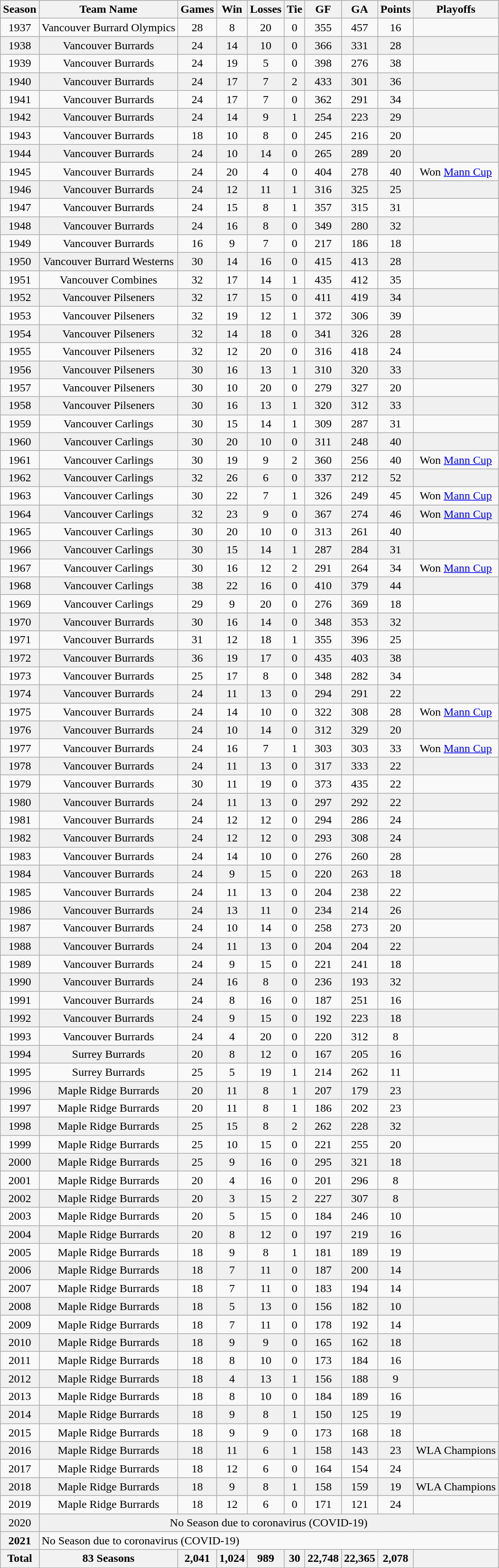<table class="wikitable mw-collapsible">
<tr align="center" bgcolor="#e0e0e0">
<th>Season</th>
<th>Team Name</th>
<th>Games</th>
<th>Win</th>
<th>Losses</th>
<th>Tie</th>
<th>GF</th>
<th>GA</th>
<th>Points</th>
<th>Playoffs</th>
</tr>
<tr align="center">
<td>1937</td>
<td>Vancouver Burrard Olympics</td>
<td>28</td>
<td>8</td>
<td>20</td>
<td>0</td>
<td>355</td>
<td>457</td>
<td>16</td>
<td> </td>
</tr>
<tr align="center" bgcolor="#f0f0f0">
<td>1938</td>
<td>Vancouver Burrards</td>
<td>24</td>
<td>14</td>
<td>10</td>
<td>0</td>
<td>366</td>
<td>331</td>
<td>28</td>
<td> </td>
</tr>
<tr align="center">
<td>1939</td>
<td>Vancouver Burrards</td>
<td>24</td>
<td>19</td>
<td>5</td>
<td>0</td>
<td>398</td>
<td>276</td>
<td>38</td>
<td> </td>
</tr>
<tr align="center" bgcolor="#f0f0f0">
<td>1940</td>
<td>Vancouver Burrards</td>
<td>24</td>
<td>17</td>
<td>7</td>
<td>2</td>
<td>433</td>
<td>301</td>
<td>36</td>
<td> </td>
</tr>
<tr align="center">
<td>1941</td>
<td>Vancouver Burrards</td>
<td>24</td>
<td>17</td>
<td>7</td>
<td>0</td>
<td>362</td>
<td>291</td>
<td>34</td>
<td> </td>
</tr>
<tr align="center" bgcolor="#f0f0f0">
<td>1942</td>
<td>Vancouver Burrards</td>
<td>24</td>
<td>14</td>
<td>9</td>
<td>1</td>
<td>254</td>
<td>223</td>
<td>29</td>
<td> </td>
</tr>
<tr align="center">
<td>1943</td>
<td>Vancouver Burrards</td>
<td>18</td>
<td>10</td>
<td>8</td>
<td>0</td>
<td>245</td>
<td>216</td>
<td>20</td>
<td> </td>
</tr>
<tr align="center" bgcolor="#f0f0f0">
<td>1944</td>
<td>Vancouver Burrards</td>
<td>24</td>
<td>10</td>
<td>14</td>
<td>0</td>
<td>265</td>
<td>289</td>
<td>20</td>
<td> </td>
</tr>
<tr align="center">
<td>1945</td>
<td>Vancouver Burrards</td>
<td>24</td>
<td>20</td>
<td>4</td>
<td>0</td>
<td>404</td>
<td>278</td>
<td>40</td>
<td>Won <a href='#'>Mann Cup</a></td>
</tr>
<tr align="center" bgcolor="#f0f0f0">
<td>1946</td>
<td>Vancouver Burrards</td>
<td>24</td>
<td>12</td>
<td>11</td>
<td>1</td>
<td>316</td>
<td>325</td>
<td>25</td>
<td> </td>
</tr>
<tr align="center">
<td>1947</td>
<td>Vancouver Burrards</td>
<td>24</td>
<td>15</td>
<td>8</td>
<td>1</td>
<td>357</td>
<td>315</td>
<td>31</td>
<td> </td>
</tr>
<tr align="center" bgcolor="#f0f0f0">
<td>1948</td>
<td>Vancouver Burrards</td>
<td>24</td>
<td>16</td>
<td>8</td>
<td>0</td>
<td>349</td>
<td>280</td>
<td>32</td>
<td> </td>
</tr>
<tr align="center">
<td>1949</td>
<td>Vancouver Burrards</td>
<td>16</td>
<td>9</td>
<td>7</td>
<td>0</td>
<td>217</td>
<td>186</td>
<td>18</td>
<td> </td>
</tr>
<tr align="center" bgcolor="#f0f0f0">
<td>1950</td>
<td>Vancouver Burrard Westerns</td>
<td>30</td>
<td>14</td>
<td>16</td>
<td>0</td>
<td>415</td>
<td>413</td>
<td>28</td>
<td> </td>
</tr>
<tr align="center">
<td>1951</td>
<td>Vancouver Combines</td>
<td>32</td>
<td>17</td>
<td>14</td>
<td>1</td>
<td>435</td>
<td>412</td>
<td>35</td>
<td> </td>
</tr>
<tr align="center" bgcolor="#f0f0f0">
<td>1952</td>
<td>Vancouver Pilseners</td>
<td>32</td>
<td>17</td>
<td>15</td>
<td>0</td>
<td>411</td>
<td>419</td>
<td>34</td>
<td> </td>
</tr>
<tr align="center">
<td>1953</td>
<td>Vancouver Pilseners</td>
<td>32</td>
<td>19</td>
<td>12</td>
<td>1</td>
<td>372</td>
<td>306</td>
<td>39</td>
<td> </td>
</tr>
<tr align="center" bgcolor="#f0f0f0">
<td>1954</td>
<td>Vancouver Pilseners</td>
<td>32</td>
<td>14</td>
<td>18</td>
<td>0</td>
<td>341</td>
<td>326</td>
<td>28</td>
<td> </td>
</tr>
<tr align="center">
<td>1955</td>
<td>Vancouver Pilseners</td>
<td>32</td>
<td>12</td>
<td>20</td>
<td>0</td>
<td>316</td>
<td>418</td>
<td>24</td>
<td> </td>
</tr>
<tr align="center" bgcolor="#f0f0f0">
<td>1956</td>
<td>Vancouver Pilseners</td>
<td>30</td>
<td>16</td>
<td>13</td>
<td>1</td>
<td>310</td>
<td>320</td>
<td>33</td>
<td> </td>
</tr>
<tr align="center">
<td>1957</td>
<td>Vancouver Pilseners</td>
<td>30</td>
<td>10</td>
<td>20</td>
<td>0</td>
<td>279</td>
<td>327</td>
<td>20</td>
<td> </td>
</tr>
<tr align="center" bgcolor="#f0f0f0">
<td>1958</td>
<td>Vancouver Pilseners</td>
<td>30</td>
<td>16</td>
<td>13</td>
<td>1</td>
<td>320</td>
<td>312</td>
<td>33</td>
<td> </td>
</tr>
<tr align="center">
<td>1959</td>
<td>Vancouver Carlings</td>
<td>30</td>
<td>15</td>
<td>14</td>
<td>1</td>
<td>309</td>
<td>287</td>
<td>31</td>
<td> </td>
</tr>
<tr align="center" bgcolor="#f0f0f0">
<td>1960</td>
<td>Vancouver Carlings</td>
<td>30</td>
<td>20</td>
<td>10</td>
<td>0</td>
<td>311</td>
<td>248</td>
<td>40</td>
<td> </td>
</tr>
<tr align="center">
<td>1961</td>
<td>Vancouver Carlings</td>
<td>30</td>
<td>19</td>
<td>9</td>
<td>2</td>
<td>360</td>
<td>256</td>
<td>40</td>
<td>Won <a href='#'>Mann Cup</a></td>
</tr>
<tr align="center" bgcolor="#f0f0f0">
<td>1962</td>
<td>Vancouver Carlings</td>
<td>32</td>
<td>26</td>
<td>6</td>
<td>0</td>
<td>337</td>
<td>212</td>
<td>52</td>
<td> </td>
</tr>
<tr align="center">
<td>1963</td>
<td>Vancouver Carlings</td>
<td>30</td>
<td>22</td>
<td>7</td>
<td>1</td>
<td>326</td>
<td>249</td>
<td>45</td>
<td>Won <a href='#'>Mann Cup</a></td>
</tr>
<tr align="center" bgcolor="#f0f0f0">
<td>1964</td>
<td>Vancouver Carlings</td>
<td>32</td>
<td>23</td>
<td>9</td>
<td>0</td>
<td>367</td>
<td>274</td>
<td>46</td>
<td>Won <a href='#'>Mann Cup</a></td>
</tr>
<tr align="center">
<td>1965</td>
<td>Vancouver Carlings</td>
<td>30</td>
<td>20</td>
<td>10</td>
<td>0</td>
<td>313</td>
<td>261</td>
<td>40</td>
<td> </td>
</tr>
<tr align="center" bgcolor="#f0f0f0">
<td>1966</td>
<td>Vancouver Carlings</td>
<td>30</td>
<td>15</td>
<td>14</td>
<td>1</td>
<td>287</td>
<td>284</td>
<td>31</td>
<td> </td>
</tr>
<tr align="center">
<td>1967</td>
<td>Vancouver Carlings</td>
<td>30</td>
<td>16</td>
<td>12</td>
<td>2</td>
<td>291</td>
<td>264</td>
<td>34</td>
<td>Won <a href='#'>Mann Cup</a></td>
</tr>
<tr align="center" bgcolor="#f0f0f0">
<td>1968</td>
<td>Vancouver Carlings</td>
<td>38</td>
<td>22</td>
<td>16</td>
<td>0</td>
<td>410</td>
<td>379</td>
<td>44</td>
<td> </td>
</tr>
<tr align="center">
<td>1969</td>
<td>Vancouver Carlings</td>
<td>29</td>
<td>9</td>
<td>20</td>
<td>0</td>
<td>276</td>
<td>369</td>
<td>18</td>
<td> </td>
</tr>
<tr align="center" bgcolor="#f0f0f0">
<td>1970</td>
<td>Vancouver Burrards</td>
<td>30</td>
<td>16</td>
<td>14</td>
<td>0</td>
<td>348</td>
<td>353</td>
<td>32</td>
<td> </td>
</tr>
<tr align="center">
<td>1971</td>
<td>Vancouver Burrards</td>
<td>31</td>
<td>12</td>
<td>18</td>
<td>1</td>
<td>355</td>
<td>396</td>
<td>25</td>
<td> </td>
</tr>
<tr align="center" bgcolor="#f0f0f0">
<td>1972</td>
<td>Vancouver Burrards</td>
<td>36</td>
<td>19</td>
<td>17</td>
<td>0</td>
<td>435</td>
<td>403</td>
<td>38</td>
<td> </td>
</tr>
<tr align="center">
<td>1973</td>
<td>Vancouver Burrards</td>
<td>25</td>
<td>17</td>
<td>8</td>
<td>0</td>
<td>348</td>
<td>282</td>
<td>34</td>
<td> </td>
</tr>
<tr align="center" bgcolor="#f0f0f0">
<td>1974</td>
<td>Vancouver Burrards</td>
<td>24</td>
<td>11</td>
<td>13</td>
<td>0</td>
<td>294</td>
<td>291</td>
<td>22</td>
<td> </td>
</tr>
<tr align="center">
<td>1975</td>
<td>Vancouver Burrards</td>
<td>24</td>
<td>14</td>
<td>10</td>
<td>0</td>
<td>322</td>
<td>308</td>
<td>28</td>
<td>Won <a href='#'>Mann Cup</a></td>
</tr>
<tr align="center" bgcolor="#f0f0f0">
<td>1976</td>
<td>Vancouver Burrards</td>
<td>24</td>
<td>10</td>
<td>14</td>
<td>0</td>
<td>312</td>
<td>329</td>
<td>20</td>
<td> </td>
</tr>
<tr align="center">
<td>1977</td>
<td>Vancouver Burrards</td>
<td>24</td>
<td>16</td>
<td>7</td>
<td>1</td>
<td>303</td>
<td>303</td>
<td>33</td>
<td>Won <a href='#'>Mann Cup</a></td>
</tr>
<tr align="center" bgcolor="#f0f0f0">
<td>1978</td>
<td>Vancouver Burrards</td>
<td>24</td>
<td>11</td>
<td>13</td>
<td>0</td>
<td>317</td>
<td>333</td>
<td>22</td>
<td> </td>
</tr>
<tr align="center">
<td>1979</td>
<td>Vancouver Burrards</td>
<td>30</td>
<td>11</td>
<td>19</td>
<td>0</td>
<td>373</td>
<td>435</td>
<td>22</td>
<td> </td>
</tr>
<tr align="center" bgcolor="#f0f0f0">
<td>1980</td>
<td>Vancouver Burrards</td>
<td>24</td>
<td>11</td>
<td>13</td>
<td>0</td>
<td>297</td>
<td>292</td>
<td>22</td>
<td> </td>
</tr>
<tr align="center">
<td>1981</td>
<td>Vancouver Burrards</td>
<td>24</td>
<td>12</td>
<td>12</td>
<td>0</td>
<td>294</td>
<td>286</td>
<td>24</td>
<td> </td>
</tr>
<tr align="center" bgcolor="#f0f0f0">
<td>1982</td>
<td>Vancouver Burrards</td>
<td>24</td>
<td>12</td>
<td>12</td>
<td>0</td>
<td>293</td>
<td>308</td>
<td>24</td>
<td> </td>
</tr>
<tr align="center">
<td>1983</td>
<td>Vancouver Burrards</td>
<td>24</td>
<td>14</td>
<td>10</td>
<td>0</td>
<td>276</td>
<td>260</td>
<td>28</td>
<td> </td>
</tr>
<tr align="center" bgcolor="#f0f0f0">
<td>1984</td>
<td>Vancouver Burrards</td>
<td>24</td>
<td>9</td>
<td>15</td>
<td>0</td>
<td>220</td>
<td>263</td>
<td>18</td>
<td> </td>
</tr>
<tr align="center">
<td>1985</td>
<td>Vancouver Burrards</td>
<td>24</td>
<td>11</td>
<td>13</td>
<td>0</td>
<td>204</td>
<td>238</td>
<td>22</td>
<td> </td>
</tr>
<tr align="center" bgcolor="#f0f0f0">
<td>1986</td>
<td>Vancouver Burrards</td>
<td>24</td>
<td>13</td>
<td>11</td>
<td>0</td>
<td>234</td>
<td>214</td>
<td>26</td>
<td> </td>
</tr>
<tr align="center">
<td>1987</td>
<td>Vancouver Burrards</td>
<td>24</td>
<td>10</td>
<td>14</td>
<td>0</td>
<td>258</td>
<td>273</td>
<td>20</td>
<td> </td>
</tr>
<tr align="center" bgcolor="#f0f0f0">
<td>1988</td>
<td>Vancouver Burrards</td>
<td>24</td>
<td>11</td>
<td>13</td>
<td>0</td>
<td>204</td>
<td>204</td>
<td>22</td>
<td> </td>
</tr>
<tr align="center">
<td>1989</td>
<td>Vancouver Burrards</td>
<td>24</td>
<td>9</td>
<td>15</td>
<td>0</td>
<td>221</td>
<td>241</td>
<td>18</td>
<td> </td>
</tr>
<tr align="center" bgcolor="#f0f0f0">
<td>1990</td>
<td>Vancouver Burrards</td>
<td>24</td>
<td>16</td>
<td>8</td>
<td>0</td>
<td>236</td>
<td>193</td>
<td>32</td>
<td> </td>
</tr>
<tr align="center">
<td>1991</td>
<td>Vancouver Burrards</td>
<td>24</td>
<td>8</td>
<td>16</td>
<td>0</td>
<td>187</td>
<td>251</td>
<td>16</td>
<td> </td>
</tr>
<tr align="center" bgcolor="#f0f0f0">
<td>1992</td>
<td>Vancouver Burrards</td>
<td>24</td>
<td>9</td>
<td>15</td>
<td>0</td>
<td>192</td>
<td>223</td>
<td>18</td>
<td> </td>
</tr>
<tr align="center">
<td>1993</td>
<td>Vancouver Burrards</td>
<td>24</td>
<td>4</td>
<td>20</td>
<td>0</td>
<td>220</td>
<td>312</td>
<td>8</td>
<td> </td>
</tr>
<tr align="center" bgcolor="#f0f0f0">
<td>1994</td>
<td>Surrey Burrards</td>
<td>20</td>
<td>8</td>
<td>12</td>
<td>0</td>
<td>167</td>
<td>205</td>
<td>16</td>
<td> </td>
</tr>
<tr align="center">
<td>1995</td>
<td>Surrey Burrards</td>
<td>25</td>
<td>5</td>
<td>19</td>
<td>1</td>
<td>214</td>
<td>262</td>
<td>11</td>
<td> </td>
</tr>
<tr align="center" bgcolor="#f0f0f0">
<td>1996</td>
<td>Maple Ridge Burrards</td>
<td>20</td>
<td>11</td>
<td>8</td>
<td>1</td>
<td>207</td>
<td>179</td>
<td>23</td>
<td> </td>
</tr>
<tr align="center">
<td>1997</td>
<td>Maple Ridge Burrards</td>
<td>20</td>
<td>11</td>
<td>8</td>
<td>1</td>
<td>186</td>
<td>202</td>
<td>23</td>
<td> </td>
</tr>
<tr align="center" bgcolor="#f0f0f0">
<td>1998</td>
<td>Maple Ridge Burrards</td>
<td>25</td>
<td>15</td>
<td>8</td>
<td>2</td>
<td>262</td>
<td>228</td>
<td>32</td>
<td> </td>
</tr>
<tr align="center">
<td>1999</td>
<td>Maple Ridge Burrards</td>
<td>25</td>
<td>10</td>
<td>15</td>
<td>0</td>
<td>221</td>
<td>255</td>
<td>20</td>
<td> </td>
</tr>
<tr align="center" bgcolor="#f0f0f0">
<td>2000</td>
<td>Maple Ridge Burrards</td>
<td>25</td>
<td>9</td>
<td>16</td>
<td>0</td>
<td>295</td>
<td>321</td>
<td>18</td>
<td> </td>
</tr>
<tr align="center">
<td>2001</td>
<td>Maple Ridge Burrards</td>
<td>20</td>
<td>4</td>
<td>16</td>
<td>0</td>
<td>201</td>
<td>296</td>
<td>8</td>
<td> </td>
</tr>
<tr align="center" bgcolor="#f0f0f0">
<td>2002</td>
<td>Maple Ridge Burrards</td>
<td>20</td>
<td>3</td>
<td>15</td>
<td>2</td>
<td>227</td>
<td>307</td>
<td>8</td>
<td> </td>
</tr>
<tr align="center">
<td>2003</td>
<td>Maple Ridge Burrards</td>
<td>20</td>
<td>5</td>
<td>15</td>
<td>0</td>
<td>184</td>
<td>246</td>
<td>10</td>
<td> </td>
</tr>
<tr align="center" bgcolor="#f0f0f0">
<td>2004</td>
<td>Maple Ridge Burrards</td>
<td>20</td>
<td>8</td>
<td>12</td>
<td>0</td>
<td>197</td>
<td>219</td>
<td>16</td>
<td> </td>
</tr>
<tr align="center">
<td>2005</td>
<td>Maple Ridge Burrards</td>
<td>18</td>
<td>9</td>
<td>8</td>
<td>1</td>
<td>181</td>
<td>189</td>
<td>19</td>
<td> </td>
</tr>
<tr align="center" bgcolor="#f0f0f0">
<td>2006</td>
<td>Maple Ridge Burrards</td>
<td>18</td>
<td>7</td>
<td>11</td>
<td>0</td>
<td>187</td>
<td>200</td>
<td>14</td>
<td> </td>
</tr>
<tr align="center">
<td>2007</td>
<td>Maple Ridge Burrards</td>
<td>18</td>
<td>7</td>
<td>11</td>
<td>0</td>
<td>183</td>
<td>194</td>
<td>14</td>
<td> </td>
</tr>
<tr align="center" bgcolor="#f0f0f0">
<td>2008</td>
<td>Maple Ridge Burrards</td>
<td>18</td>
<td>5</td>
<td>13</td>
<td>0</td>
<td>156</td>
<td>182</td>
<td>10</td>
<td> </td>
</tr>
<tr align="center">
<td>2009</td>
<td>Maple Ridge Burrards</td>
<td>18</td>
<td>7</td>
<td>11</td>
<td>0</td>
<td>178</td>
<td>192</td>
<td>14</td>
<td> </td>
</tr>
<tr align="center" bgcolor="#f0f0f0">
<td>2010</td>
<td>Maple Ridge Burrards</td>
<td>18</td>
<td>9</td>
<td>9</td>
<td>0</td>
<td>165</td>
<td>162</td>
<td>18</td>
<td> </td>
</tr>
<tr align="center">
<td>2011</td>
<td>Maple Ridge Burrards</td>
<td>18</td>
<td>8</td>
<td>10</td>
<td>0</td>
<td>173</td>
<td>184</td>
<td>16</td>
<td></td>
</tr>
<tr align="center" bgcolor="#f0f0f0">
<td>2012</td>
<td>Maple Ridge Burrards</td>
<td>18</td>
<td>4</td>
<td>13</td>
<td>1</td>
<td>156</td>
<td>188</td>
<td>9</td>
<td></td>
</tr>
<tr align="center">
<td>2013</td>
<td>Maple Ridge Burrards</td>
<td>18</td>
<td>8</td>
<td>10</td>
<td>0</td>
<td>184</td>
<td>189</td>
<td>16</td>
<td></td>
</tr>
<tr align="center" bgcolor="#f0f0f0">
<td>2014</td>
<td>Maple Ridge Burrards</td>
<td>18</td>
<td>9</td>
<td>8</td>
<td>1</td>
<td>150</td>
<td>125</td>
<td>19</td>
<td></td>
</tr>
<tr align="center">
<td>2015</td>
<td>Maple Ridge Burrards</td>
<td>18</td>
<td>9</td>
<td>9</td>
<td>0</td>
<td>173</td>
<td>168</td>
<td>18</td>
<td></td>
</tr>
<tr align="center" bgcolor="#f0f0f0">
<td>2016</td>
<td>Maple Ridge Burrards</td>
<td>18</td>
<td>11</td>
<td>6</td>
<td>1</td>
<td>158</td>
<td>143</td>
<td>23</td>
<td>WLA Champions</td>
</tr>
<tr align="center">
<td>2017</td>
<td>Maple Ridge Burrards</td>
<td>18</td>
<td>12</td>
<td>6</td>
<td>0</td>
<td>164</td>
<td>154</td>
<td>24</td>
<td></td>
</tr>
<tr align="center" bgcolor="#f0f0f0">
<td>2018</td>
<td>Maple Ridge Burrards</td>
<td>18</td>
<td>9</td>
<td>8</td>
<td>1</td>
<td>158</td>
<td>159</td>
<td>19</td>
<td>WLA Champions</td>
</tr>
<tr align="center">
<td>2019</td>
<td>Maple Ridge Burrards</td>
<td>18</td>
<td>12</td>
<td>6</td>
<td>0</td>
<td>171</td>
<td>121</td>
<td>24</td>
<td></td>
</tr>
<tr align="center" bgcolor="#f0f0f0">
<td>2020</td>
<td colspan="9">No Season due to coronavirus (COVID-19)</td>
</tr>
<tr>
<th><strong>2021</strong></th>
<td colspan="9">No Season due to coronavirus (COVID-19)</td>
</tr>
<tr align="center">
<th><strong>Total</strong></th>
<th><strong>83 Seasons</strong></th>
<th><strong>2,041</strong></th>
<th><strong>1,024</strong></th>
<th><strong>989</strong></th>
<th><strong>30</strong></th>
<th><strong>22,748</strong></th>
<th><strong>22,365</strong></th>
<th><strong>2,078</strong></th>
<th></th>
</tr>
</table>
